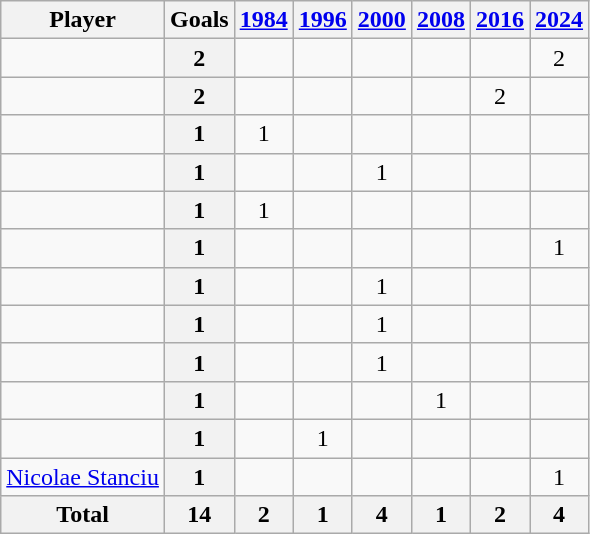<table class="wikitable sortable" style="text-align:center;">
<tr>
<th>Player</th>
<th>Goals</th>
<th><a href='#'>1984</a></th>
<th><a href='#'>1996</a></th>
<th><a href='#'>2000</a></th>
<th><a href='#'>2008</a></th>
<th><a href='#'>2016</a></th>
<th><a href='#'>2024</a></th>
</tr>
<tr>
<td align="left"></td>
<th>2</th>
<td></td>
<td></td>
<td></td>
<td></td>
<td></td>
<td>2</td>
</tr>
<tr>
<td align="left"></td>
<th>2</th>
<td></td>
<td></td>
<td></td>
<td></td>
<td>2</td>
<td></td>
</tr>
<tr>
<td align="left"></td>
<th>1</th>
<td>1</td>
<td></td>
<td></td>
<td></td>
<td></td>
<td></td>
</tr>
<tr>
<td align="left"></td>
<th>1</th>
<td></td>
<td></td>
<td>1</td>
<td></td>
<td></td>
<td></td>
</tr>
<tr>
<td align="left"></td>
<th>1</th>
<td>1</td>
<td></td>
<td></td>
<td></td>
<td></td>
<td></td>
</tr>
<tr>
<td align="left"></td>
<th>1</th>
<td></td>
<td></td>
<td></td>
<td></td>
<td></td>
<td>1</td>
</tr>
<tr>
<td align="left"></td>
<th>1</th>
<td></td>
<td></td>
<td>1</td>
<td></td>
<td></td>
<td></td>
</tr>
<tr>
<td align="left"></td>
<th>1</th>
<td></td>
<td></td>
<td>1</td>
<td></td>
<td></td>
<td></td>
</tr>
<tr>
<td align="left"></td>
<th>1</th>
<td></td>
<td></td>
<td>1</td>
<td></td>
<td></td>
<td></td>
</tr>
<tr>
<td align="left"></td>
<th>1</th>
<td></td>
<td></td>
<td></td>
<td>1</td>
<td></td>
<td></td>
</tr>
<tr>
<td align="left"></td>
<th>1</th>
<td></td>
<td>1</td>
<td></td>
<td></td>
<td></td>
<td></td>
</tr>
<tr>
<td align="left"><a href='#'>Nicolae Stanciu</a></td>
<th>1</th>
<td></td>
<td></td>
<td></td>
<td></td>
<td></td>
<td>1</td>
</tr>
<tr class="sortbottom">
<th>Total</th>
<th>14</th>
<th>2</th>
<th>1</th>
<th>4</th>
<th>1</th>
<th>2</th>
<th>4</th>
</tr>
</table>
